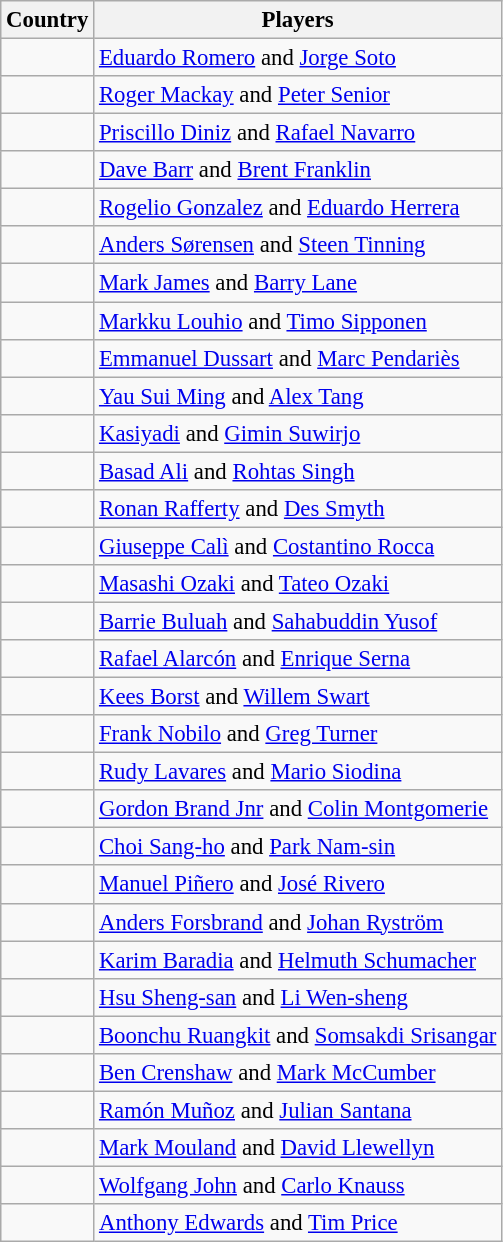<table class="wikitable" style="font-size:95%;">
<tr>
<th>Country</th>
<th>Players</th>
</tr>
<tr>
<td></td>
<td><a href='#'>Eduardo Romero</a> and <a href='#'>Jorge Soto</a></td>
</tr>
<tr>
<td></td>
<td><a href='#'>Roger Mackay</a> and <a href='#'>Peter Senior</a></td>
</tr>
<tr>
<td></td>
<td><a href='#'>Priscillo Diniz</a> and <a href='#'>Rafael Navarro</a></td>
</tr>
<tr>
<td></td>
<td><a href='#'>Dave Barr</a> and <a href='#'>Brent Franklin</a></td>
</tr>
<tr>
<td></td>
<td><a href='#'>Rogelio Gonzalez</a> and <a href='#'>Eduardo Herrera</a></td>
</tr>
<tr>
<td></td>
<td><a href='#'>Anders Sørensen</a> and <a href='#'>Steen Tinning</a></td>
</tr>
<tr>
<td></td>
<td><a href='#'>Mark James</a> and <a href='#'>Barry Lane</a></td>
</tr>
<tr>
<td></td>
<td><a href='#'>Markku Louhio</a> and <a href='#'>Timo Sipponen</a></td>
</tr>
<tr>
<td></td>
<td><a href='#'>Emmanuel Dussart</a> and <a href='#'>Marc Pendariès</a></td>
</tr>
<tr>
<td></td>
<td><a href='#'>Yau Sui Ming</a> and <a href='#'>Alex Tang</a></td>
</tr>
<tr>
<td></td>
<td><a href='#'>Kasiyadi</a> and <a href='#'>Gimin Suwirjo</a></td>
</tr>
<tr>
<td></td>
<td><a href='#'>Basad Ali</a> and <a href='#'>Rohtas Singh</a></td>
</tr>
<tr>
<td></td>
<td><a href='#'>Ronan Rafferty</a> and <a href='#'>Des Smyth</a></td>
</tr>
<tr>
<td></td>
<td><a href='#'>Giuseppe Calì</a> and <a href='#'>Costantino Rocca</a></td>
</tr>
<tr>
<td></td>
<td><a href='#'>Masashi Ozaki</a> and <a href='#'>Tateo Ozaki</a></td>
</tr>
<tr>
<td></td>
<td><a href='#'>Barrie Buluah</a> and <a href='#'>Sahabuddin Yusof</a></td>
</tr>
<tr>
<td></td>
<td><a href='#'>Rafael Alarcón</a> and <a href='#'>Enrique Serna</a></td>
</tr>
<tr>
<td></td>
<td><a href='#'>Kees Borst</a> and <a href='#'>Willem Swart</a></td>
</tr>
<tr>
<td></td>
<td><a href='#'>Frank Nobilo</a> and <a href='#'>Greg Turner</a></td>
</tr>
<tr>
<td></td>
<td><a href='#'>Rudy Lavares</a> and <a href='#'>Mario Siodina</a></td>
</tr>
<tr>
<td></td>
<td><a href='#'>Gordon Brand Jnr</a> and <a href='#'>Colin Montgomerie</a></td>
</tr>
<tr>
<td></td>
<td><a href='#'>Choi Sang-ho</a> and <a href='#'>Park Nam-sin</a></td>
</tr>
<tr>
<td></td>
<td><a href='#'>Manuel Piñero</a> and <a href='#'>José Rivero</a></td>
</tr>
<tr>
<td></td>
<td><a href='#'>Anders Forsbrand</a> and <a href='#'>Johan Ryström</a></td>
</tr>
<tr>
<td></td>
<td><a href='#'>Karim Baradia</a> and <a href='#'>Helmuth Schumacher</a></td>
</tr>
<tr>
<td></td>
<td><a href='#'>Hsu Sheng-san</a> and <a href='#'>Li Wen-sheng</a></td>
</tr>
<tr>
<td></td>
<td><a href='#'>Boonchu Ruangkit</a> and <a href='#'>Somsakdi Srisangar</a></td>
</tr>
<tr>
<td></td>
<td><a href='#'>Ben Crenshaw</a> and <a href='#'>Mark McCumber</a></td>
</tr>
<tr>
<td></td>
<td><a href='#'>Ramón Muñoz</a> and <a href='#'>Julian Santana</a></td>
</tr>
<tr>
<td></td>
<td><a href='#'>Mark Mouland</a> and <a href='#'>David Llewellyn</a></td>
</tr>
<tr>
<td></td>
<td><a href='#'>Wolfgang John</a> and <a href='#'>Carlo Knauss</a></td>
</tr>
<tr>
<td></td>
<td><a href='#'>Anthony Edwards</a> and <a href='#'>Tim Price</a></td>
</tr>
</table>
